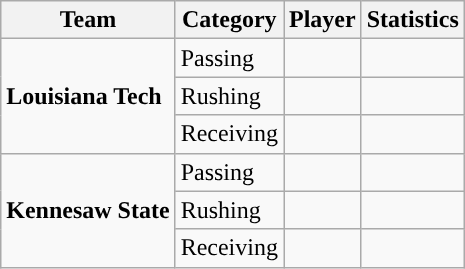<table class="wikitable" style="float: right;">
<tr>
<th>Team</th>
<th>Category</th>
<th>Player</th>
<th>Statistics</th>
</tr>
<tr>
<td rowspan=3><strong>Louisiana Tech</strong></td>
<td>Passing</td>
<td></td>
<td></td>
</tr>
<tr>
<td>Rushing</td>
<td></td>
<td></td>
</tr>
<tr>
<td>Receiving</td>
<td></td>
<td></td>
</tr>
<tr>
<td rowspan=3><strong>Kennesaw State</strong></td>
<td>Passing</td>
<td></td>
<td></td>
</tr>
<tr>
<td>Rushing</td>
<td></td>
<td></td>
</tr>
<tr>
<td>Receiving</td>
<td></td>
<td></td>
</tr>
</table>
